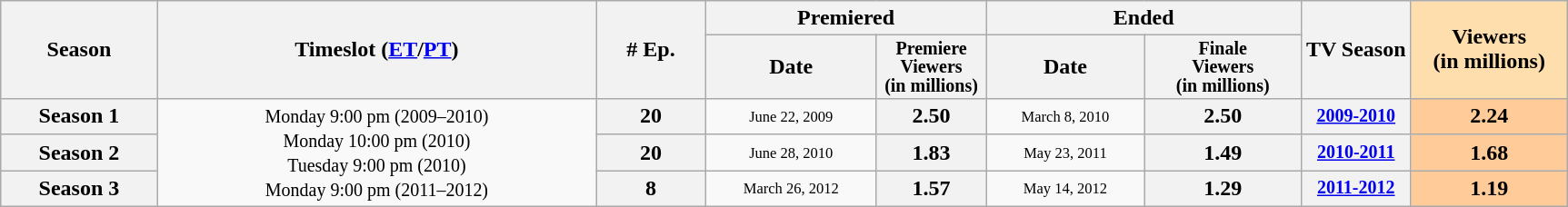<table class="wikitable">
<tr>
<th style="width:10%;" rowspan="2">Season</th>
<th style="width:28%;" rowspan="2">Timeslot (<a href='#'>ET</a>/<a href='#'>PT</a>)</th>
<th style="width:7%;" rowspan="2"># Ep.</th>
<th colspan=2>Premiered</th>
<th colspan=2>Ended</th>
<th style="width:7%;" rowspan="2">TV Season</th>
<th style="width:10%; background:#ffdead;" rowspan="2">Viewers<br>(in millions)</th>
</tr>
<tr>
<th>Date</th>
<th span style="width:7%; font-size:smaller; line-height:100%;">Premiere<br>Viewers<br>(in millions)</th>
<th>Date</th>
<th span style="width:10%; font-size:smaller; line-height:100%;">Finale<br>Viewers<br>(in millions)</th>
</tr>
<tr>
<th><strong>Season 1</strong></th>
<td rowspan="3" style="text-align:center;"><small>Monday 9:00 pm (2009–2010)<br>Monday 10:00 pm (2010)<br>Tuesday 9:00 pm (2010)<br>Monday 9:00 pm (2011–2012)</small></td>
<th>20</th>
<td style="font-size:11px;line-height:110%;text-align:center;">June 22, 2009</td>
<th>2.50</th>
<td style="font-size:11px;line-height:110%;text-align:center;">March 8, 2010</td>
<th>2.50</th>
<th style="font-size:smaller"><a href='#'>2009-2010</a></th>
<th style="background:#fc9;">2.24</th>
</tr>
<tr>
<th><strong>Season 2</strong></th>
<th>20</th>
<td style="font-size:11px;line-height:110%;text-align:center;">June 28, 2010</td>
<th>1.83</th>
<td style="font-size:11px;line-height:110%;text-align:center;">May 23, 2011</td>
<th>1.49</th>
<th style="font-size:smaller"><a href='#'>2010-2011</a></th>
<th style="background:#fc9;">1.68</th>
</tr>
<tr>
<th><strong>Season 3</strong></th>
<th>8</th>
<td style="font-size:11px;line-height:110%;text-align:center;">March 26, 2012</td>
<th>1.57</th>
<td style="font-size:11px;line-height:110%;text-align:center;">May 14, 2012</td>
<th>1.29</th>
<th style="font-size:smaller"><a href='#'>2011-2012</a></th>
<th style="background:#fc9;">1.19</th>
</tr>
</table>
